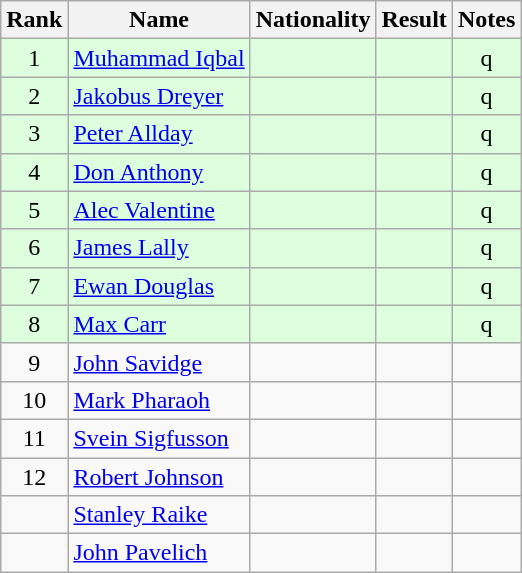<table class="wikitable sortable" style="text-align:center">
<tr>
<th>Rank</th>
<th>Name</th>
<th>Nationality</th>
<th>Result</th>
<th>Notes</th>
</tr>
<tr bgcolor=ddffdd>
<td>1</td>
<td align=left><a href='#'>Muhammad Iqbal</a></td>
<td align=left></td>
<td></td>
<td>q</td>
</tr>
<tr bgcolor=ddffdd>
<td>2</td>
<td align=left><a href='#'>Jakobus Dreyer</a></td>
<td align=left></td>
<td></td>
<td>q</td>
</tr>
<tr bgcolor=ddffdd>
<td>3</td>
<td align=left><a href='#'>Peter Allday</a></td>
<td align=left></td>
<td></td>
<td>q</td>
</tr>
<tr bgcolor=ddffdd>
<td>4</td>
<td align=left><a href='#'>Don Anthony</a></td>
<td align=left></td>
<td></td>
<td>q</td>
</tr>
<tr bgcolor=ddffdd>
<td>5</td>
<td align=left><a href='#'>Alec Valentine</a></td>
<td align=left></td>
<td></td>
<td>q</td>
</tr>
<tr bgcolor=ddffdd>
<td>6</td>
<td align=left><a href='#'>James Lally</a></td>
<td align=left></td>
<td></td>
<td>q</td>
</tr>
<tr bgcolor=ddffdd>
<td>7</td>
<td align=left><a href='#'>Ewan Douglas</a></td>
<td align=left></td>
<td></td>
<td>q</td>
</tr>
<tr bgcolor=ddffdd>
<td>8</td>
<td align=left><a href='#'>Max Carr</a></td>
<td align=left></td>
<td></td>
<td>q</td>
</tr>
<tr>
<td>9</td>
<td align=left><a href='#'>John Savidge</a></td>
<td align=left></td>
<td></td>
<td></td>
</tr>
<tr>
<td>10</td>
<td align=left><a href='#'>Mark Pharaoh</a></td>
<td align=left></td>
<td></td>
<td></td>
</tr>
<tr>
<td>11</td>
<td align=left><a href='#'>Svein Sigfusson</a></td>
<td align=left></td>
<td></td>
<td></td>
</tr>
<tr>
<td>12</td>
<td align=left><a href='#'>Robert Johnson</a></td>
<td align=left></td>
<td></td>
<td></td>
</tr>
<tr>
<td></td>
<td align=left><a href='#'>Stanley Raike</a></td>
<td align=left></td>
<td></td>
<td></td>
</tr>
<tr>
<td></td>
<td align=left><a href='#'>John Pavelich</a></td>
<td align=left></td>
<td></td>
<td></td>
</tr>
</table>
